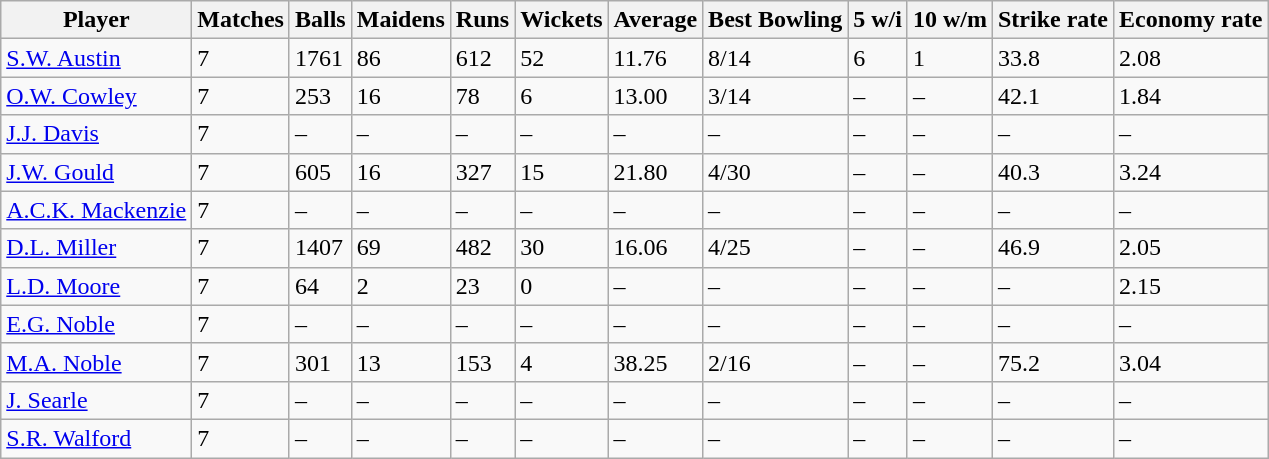<table class="wikitable">
<tr>
<th>Player</th>
<th>Matches</th>
<th>Balls</th>
<th>Maidens</th>
<th>Runs</th>
<th>Wickets</th>
<th>Average</th>
<th>Best Bowling</th>
<th>5 w/i</th>
<th>10 w/m</th>
<th>Strike rate</th>
<th>Economy rate</th>
</tr>
<tr>
<td><a href='#'>S.W. Austin</a></td>
<td>7</td>
<td>1761</td>
<td>86</td>
<td>612</td>
<td>52</td>
<td>11.76</td>
<td>8/14</td>
<td>6</td>
<td>1</td>
<td>33.8</td>
<td>2.08</td>
</tr>
<tr>
<td><a href='#'>O.W. Cowley</a></td>
<td>7</td>
<td>253</td>
<td>16</td>
<td>78</td>
<td>6</td>
<td>13.00</td>
<td>3/14</td>
<td>–</td>
<td>–</td>
<td>42.1</td>
<td>1.84</td>
</tr>
<tr>
<td><a href='#'>J.J. Davis</a></td>
<td>7</td>
<td>–</td>
<td>–</td>
<td>–</td>
<td>–</td>
<td>–</td>
<td>–</td>
<td>–</td>
<td>–</td>
<td>–</td>
<td>–</td>
</tr>
<tr>
<td><a href='#'>J.W. Gould</a></td>
<td>7</td>
<td>605</td>
<td>16</td>
<td>327</td>
<td>15</td>
<td>21.80</td>
<td>4/30</td>
<td>–</td>
<td>–</td>
<td>40.3</td>
<td>3.24</td>
</tr>
<tr>
<td><a href='#'>A.C.K. Mackenzie</a></td>
<td>7</td>
<td>–</td>
<td>–</td>
<td>–</td>
<td>–</td>
<td>–</td>
<td>–</td>
<td>–</td>
<td>–</td>
<td>–</td>
<td>–</td>
</tr>
<tr>
<td><a href='#'>D.L. Miller</a></td>
<td>7</td>
<td>1407</td>
<td>69</td>
<td>482</td>
<td>30</td>
<td>16.06</td>
<td>4/25</td>
<td>–</td>
<td>–</td>
<td>46.9</td>
<td>2.05</td>
</tr>
<tr>
<td><a href='#'>L.D. Moore</a></td>
<td>7</td>
<td>64</td>
<td>2</td>
<td>23</td>
<td>0</td>
<td>–</td>
<td>–</td>
<td>–</td>
<td>–</td>
<td>–</td>
<td>2.15</td>
</tr>
<tr>
<td><a href='#'>E.G. Noble</a></td>
<td>7</td>
<td>–</td>
<td>–</td>
<td>–</td>
<td>–</td>
<td>–</td>
<td>–</td>
<td>–</td>
<td>–</td>
<td>–</td>
<td>–</td>
</tr>
<tr>
<td><a href='#'>M.A. Noble</a></td>
<td>7</td>
<td>301</td>
<td>13</td>
<td>153</td>
<td>4</td>
<td>38.25</td>
<td>2/16</td>
<td>–</td>
<td>–</td>
<td>75.2</td>
<td>3.04</td>
</tr>
<tr>
<td><a href='#'>J. Searle</a></td>
<td>7</td>
<td>–</td>
<td>–</td>
<td>–</td>
<td>–</td>
<td>–</td>
<td>–</td>
<td>–</td>
<td>–</td>
<td>–</td>
<td>–</td>
</tr>
<tr>
<td><a href='#'>S.R. Walford</a></td>
<td>7</td>
<td>–</td>
<td>–</td>
<td>–</td>
<td>–</td>
<td>–</td>
<td>–</td>
<td>–</td>
<td>–</td>
<td>–</td>
<td>–</td>
</tr>
</table>
